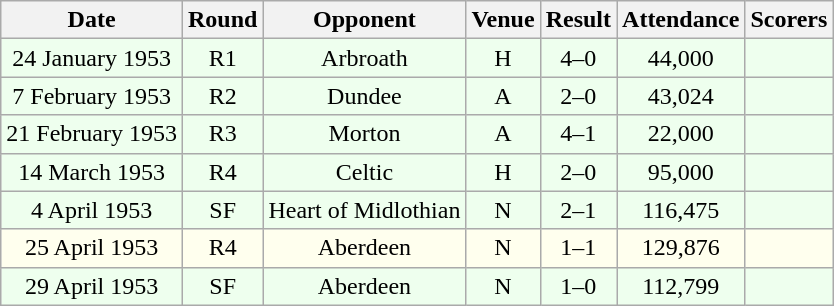<table class="wikitable sortable" style="font-size:100%; text-align:center">
<tr>
<th>Date</th>
<th>Round</th>
<th>Opponent</th>
<th>Venue</th>
<th>Result</th>
<th>Attendance</th>
<th>Scorers</th>
</tr>
<tr bgcolor = "#EEFFEE">
<td>24 January 1953</td>
<td>R1</td>
<td>Arbroath</td>
<td>H</td>
<td>4–0</td>
<td>44,000</td>
<td></td>
</tr>
<tr bgcolor = "#EEFFEE">
<td>7 February 1953</td>
<td>R2</td>
<td>Dundee</td>
<td>A</td>
<td>2–0</td>
<td>43,024</td>
<td></td>
</tr>
<tr bgcolor = "#EEFFEE">
<td>21 February 1953</td>
<td>R3</td>
<td>Morton</td>
<td>A</td>
<td>4–1</td>
<td>22,000</td>
<td></td>
</tr>
<tr bgcolor = "#EEFFEE">
<td>14 March 1953</td>
<td>R4</td>
<td>Celtic</td>
<td>H</td>
<td>2–0</td>
<td>95,000</td>
<td></td>
</tr>
<tr bgcolor = "#EEFFEE">
<td>4 April 1953</td>
<td>SF</td>
<td>Heart of Midlothian</td>
<td>N</td>
<td>2–1</td>
<td>116,475</td>
<td></td>
</tr>
<tr bgcolor = "#FFFFEE">
<td>25 April 1953</td>
<td>R4</td>
<td>Aberdeen</td>
<td>N</td>
<td>1–1</td>
<td>129,876</td>
<td></td>
</tr>
<tr bgcolor = "#EEFFEE">
<td>29 April 1953</td>
<td>SF</td>
<td>Aberdeen</td>
<td>N</td>
<td>1–0</td>
<td>112,799</td>
<td></td>
</tr>
</table>
